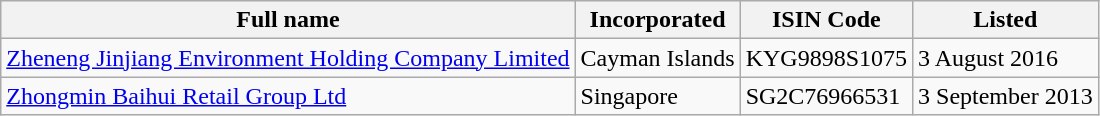<table class="wikitable">
<tr>
<th>Full name</th>
<th>Incorporated</th>
<th>ISIN Code</th>
<th>Listed</th>
</tr>
<tr>
<td><a href='#'>Zheneng Jinjiang Environment Holding Company Limited</a></td>
<td>Cayman Islands</td>
<td>KYG9898S1075</td>
<td>3 August 2016</td>
</tr>
<tr>
<td><a href='#'>Zhongmin Baihui Retail Group Ltd</a></td>
<td>Singapore</td>
<td>SG2C76966531</td>
<td>3 September 2013</td>
</tr>
</table>
